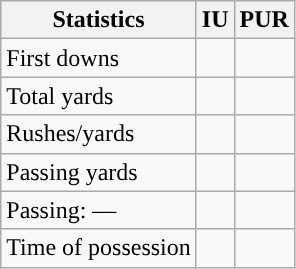<table class="wikitable" style="float:left">
<tr>
<th>Statistics</th>
<th>IU</th>
<th>PUR</th>
</tr>
<tr>
<td>First downs</td>
<td></td>
<td></td>
</tr>
<tr>
<td>Total yards</td>
<td></td>
<td></td>
</tr>
<tr>
<td>Rushes/yards</td>
<td></td>
<td></td>
</tr>
<tr>
<td>Passing yards</td>
<td></td>
<td></td>
</tr>
<tr>
<td>Passing: ––</td>
<td></td>
<td></td>
</tr>
<tr>
<td>Time of possession</td>
<td></td>
<td></td>
</tr>
</table>
